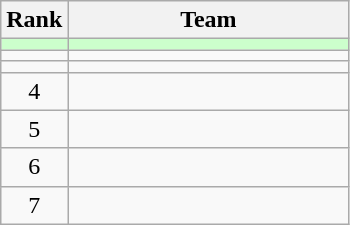<table class=wikitable style="text-align:center;">
<tr>
<th>Rank</th>
<th width=180>Team</th>
</tr>
<tr bgcolor=ccffcc>
<td></td>
<td align=left></td>
</tr>
<tr>
<td></td>
<td align=left></td>
</tr>
<tr>
<td></td>
<td align=left></td>
</tr>
<tr>
<td>4</td>
<td align=left></td>
</tr>
<tr>
<td>5</td>
<td align=left></td>
</tr>
<tr>
<td>6</td>
<td align=left></td>
</tr>
<tr>
<td>7</td>
<td align=left></td>
</tr>
</table>
